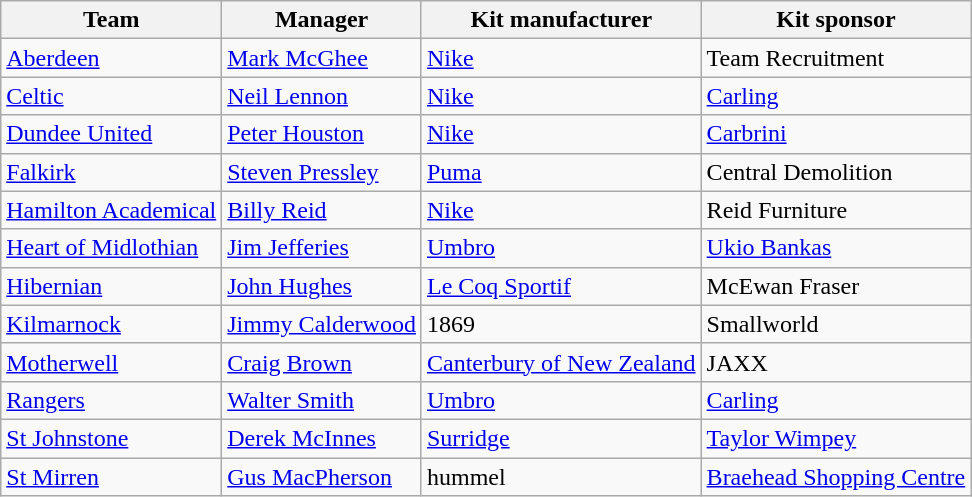<table class="wikitable">
<tr>
<th>Team</th>
<th>Manager</th>
<th>Kit manufacturer</th>
<th>Kit sponsor</th>
</tr>
<tr>
<td><a href='#'>Aberdeen</a></td>
<td> <a href='#'>Mark McGhee</a></td>
<td><a href='#'>Nike</a></td>
<td>Team Recruitment</td>
</tr>
<tr>
<td><a href='#'>Celtic</a></td>
<td> <a href='#'>Neil Lennon</a></td>
<td><a href='#'>Nike</a></td>
<td><a href='#'>Carling</a></td>
</tr>
<tr>
<td><a href='#'>Dundee United</a></td>
<td> <a href='#'>Peter Houston</a></td>
<td><a href='#'>Nike</a></td>
<td><a href='#'>Carbrini</a></td>
</tr>
<tr>
<td><a href='#'>Falkirk</a></td>
<td> <a href='#'>Steven Pressley</a></td>
<td><a href='#'>Puma</a></td>
<td>Central Demolition</td>
</tr>
<tr>
<td><a href='#'>Hamilton Academical</a></td>
<td> <a href='#'>Billy Reid</a></td>
<td><a href='#'>Nike</a></td>
<td>Reid Furniture</td>
</tr>
<tr>
<td><a href='#'>Heart of Midlothian</a></td>
<td> <a href='#'>Jim Jefferies</a></td>
<td><a href='#'>Umbro</a></td>
<td><a href='#'>Ukio Bankas</a></td>
</tr>
<tr>
<td><a href='#'>Hibernian</a></td>
<td> <a href='#'>John Hughes</a></td>
<td><a href='#'>Le Coq Sportif</a></td>
<td>McEwan Fraser</td>
</tr>
<tr>
<td><a href='#'>Kilmarnock</a></td>
<td> <a href='#'>Jimmy Calderwood</a></td>
<td>1869</td>
<td>Smallworld</td>
</tr>
<tr>
<td><a href='#'>Motherwell</a></td>
<td> <a href='#'>Craig Brown</a></td>
<td><a href='#'>Canterbury of New Zealand</a></td>
<td>JAXX</td>
</tr>
<tr>
<td><a href='#'>Rangers</a></td>
<td> <a href='#'>Walter Smith</a></td>
<td><a href='#'>Umbro</a></td>
<td><a href='#'>Carling</a></td>
</tr>
<tr>
<td><a href='#'>St Johnstone</a></td>
<td> <a href='#'>Derek McInnes</a></td>
<td><a href='#'>Surridge</a></td>
<td><a href='#'>Taylor Wimpey</a></td>
</tr>
<tr>
<td><a href='#'>St Mirren</a></td>
<td> <a href='#'>Gus MacPherson</a></td>
<td>hummel</td>
<td><a href='#'>Braehead Shopping Centre</a></td>
</tr>
</table>
